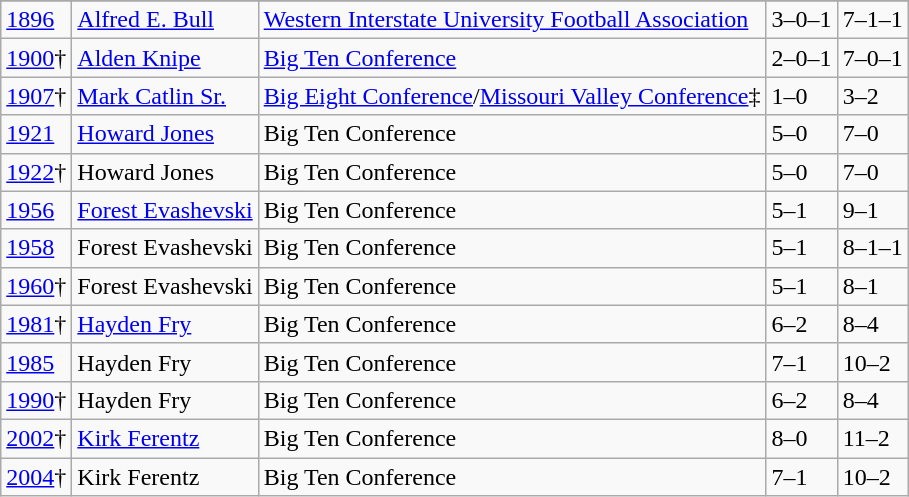<table class="wikitable">
<tr>
</tr>
<tr>
<td><a href='#'>1896</a></td>
<td><a href='#'>Alfred E. Bull</a></td>
<td><a href='#'>Western Interstate University Football Association</a></td>
<td>3–0–1</td>
<td>7–1–1</td>
</tr>
<tr>
<td><a href='#'>1900</a>†</td>
<td><a href='#'>Alden Knipe</a></td>
<td><a href='#'>Big Ten Conference</a></td>
<td>2–0–1</td>
<td>7–0–1</td>
</tr>
<tr>
<td><a href='#'>1907</a>†</td>
<td><a href='#'>Mark Catlin Sr.</a></td>
<td><a href='#'>Big Eight Conference</a>/<a href='#'>Missouri Valley Conference</a>‡</td>
<td>1–0</td>
<td>3–2</td>
</tr>
<tr>
<td><a href='#'>1921</a></td>
<td><a href='#'>Howard Jones</a></td>
<td>Big Ten Conference</td>
<td>5–0</td>
<td>7–0</td>
</tr>
<tr>
<td><a href='#'>1922</a>†</td>
<td>Howard Jones</td>
<td>Big Ten Conference</td>
<td>5–0</td>
<td>7–0</td>
</tr>
<tr>
<td><a href='#'>1956</a></td>
<td><a href='#'>Forest Evashevski</a></td>
<td>Big Ten Conference</td>
<td>5–1</td>
<td>9–1</td>
</tr>
<tr>
<td><a href='#'>1958</a></td>
<td>Forest Evashevski</td>
<td>Big Ten Conference</td>
<td>5–1</td>
<td>8–1–1</td>
</tr>
<tr>
<td><a href='#'>1960</a>†</td>
<td>Forest Evashevski</td>
<td>Big Ten Conference</td>
<td>5–1</td>
<td>8–1</td>
</tr>
<tr>
<td><a href='#'>1981</a>†</td>
<td><a href='#'>Hayden Fry</a></td>
<td>Big Ten Conference</td>
<td>6–2</td>
<td>8–4</td>
</tr>
<tr>
<td><a href='#'>1985</a></td>
<td>Hayden Fry</td>
<td>Big Ten Conference</td>
<td>7–1</td>
<td>10–2</td>
</tr>
<tr>
<td><a href='#'>1990</a>†</td>
<td>Hayden Fry</td>
<td>Big Ten Conference</td>
<td>6–2</td>
<td>8–4</td>
</tr>
<tr>
<td><a href='#'>2002</a>†</td>
<td><a href='#'>Kirk Ferentz</a></td>
<td>Big Ten Conference</td>
<td>8–0</td>
<td>11–2</td>
</tr>
<tr>
<td><a href='#'>2004</a>†</td>
<td>Kirk Ferentz</td>
<td>Big Ten Conference</td>
<td>7–1</td>
<td>10–2</td>
</tr>
</table>
